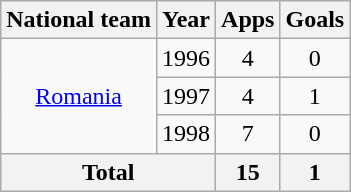<table class="wikitable" style="text-align:center">
<tr>
<th>National team</th>
<th>Year</th>
<th>Apps</th>
<th>Goals</th>
</tr>
<tr>
<td rowspan="3"><a href='#'>Romania</a></td>
<td>1996</td>
<td>4</td>
<td>0</td>
</tr>
<tr>
<td>1997</td>
<td>4</td>
<td>1</td>
</tr>
<tr>
<td>1998</td>
<td>7</td>
<td>0</td>
</tr>
<tr>
<th colspan="2">Total</th>
<th>15</th>
<th>1</th>
</tr>
</table>
